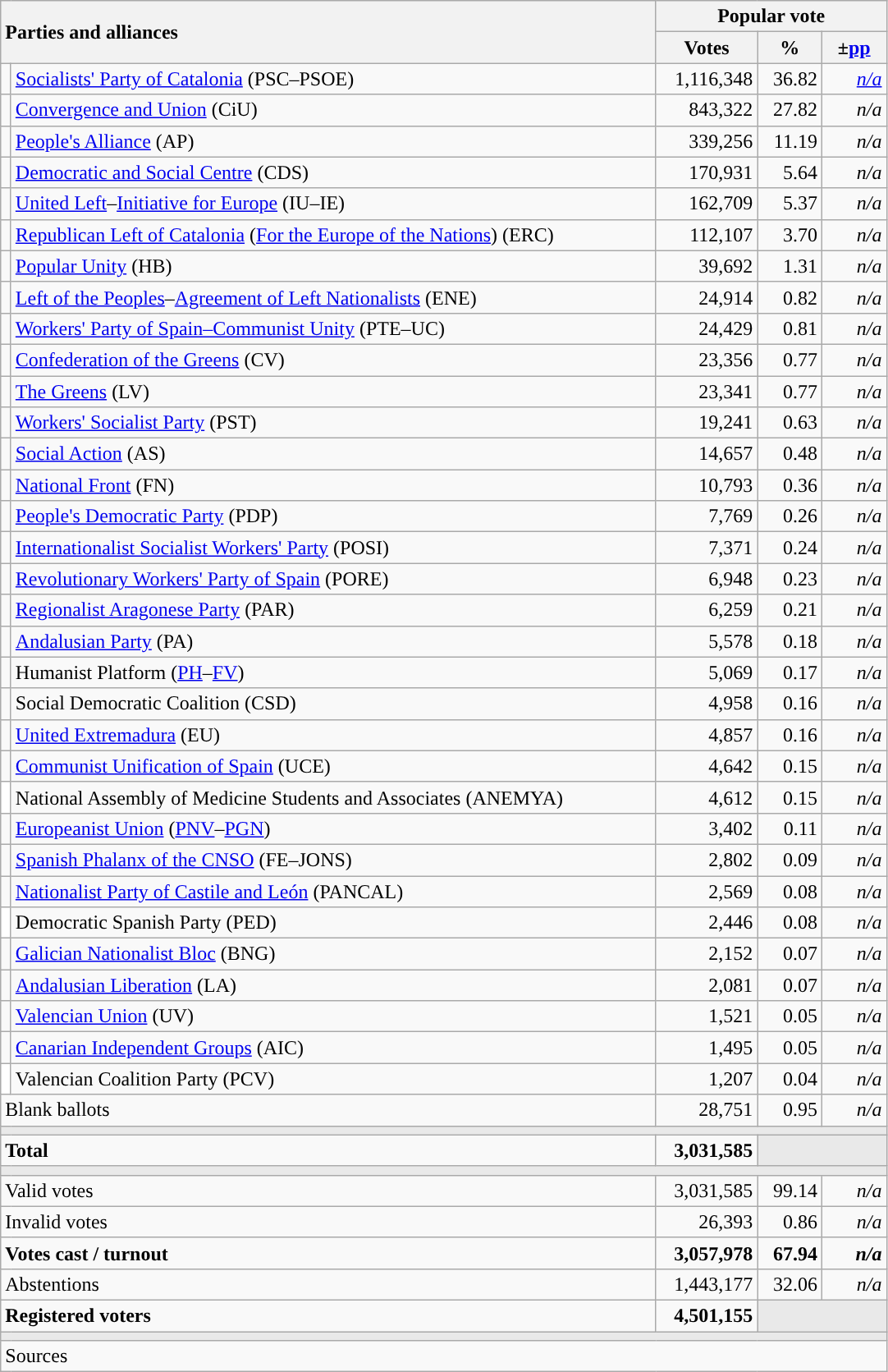<table class="wikitable" style="text-align:right">
<tr>
<th style="text-align:left;" rowspan="2" colspan="2" width="525">Parties and alliances</th>
<th colspan="3">Popular vote</th>
</tr>
<tr>
<th width="75">Votes</th>
<th width="45">%</th>
<th width="45">±<a href='#'>pp</a></th>
</tr>
<tr>
<td width="1" style="color:inherit;background:"></td>
<td align="left"><a href='#'>Socialists' Party of Catalonia</a> (PSC–PSOE)</td>
<td>1,116,348</td>
<td>36.82</td>
<td><em><a href='#'>n/a</a></em></td>
</tr>
<tr>
<td style="color:inherit;background:"></td>
<td align="left"><a href='#'>Convergence and Union</a> (CiU)</td>
<td>843,322</td>
<td>27.82</td>
<td><em>n/a</em></td>
</tr>
<tr>
<td style="color:inherit;background:"></td>
<td align="left"><a href='#'>People's Alliance</a> (AP)</td>
<td>339,256</td>
<td>11.19</td>
<td><em>n/a</em></td>
</tr>
<tr>
<td style="color:inherit;background:"></td>
<td align="left"><a href='#'>Democratic and Social Centre</a> (CDS)</td>
<td>170,931</td>
<td>5.64</td>
<td><em>n/a</em></td>
</tr>
<tr>
<td style="color:inherit;background:"></td>
<td align="left"><a href='#'>United Left</a>–<a href='#'>Initiative for Europe</a> (IU–IE)</td>
<td>162,709</td>
<td>5.37</td>
<td><em>n/a</em></td>
</tr>
<tr>
<td style="color:inherit;background:"></td>
<td align="left"><a href='#'>Republican Left of Catalonia</a> (<a href='#'>For the Europe of the Nations</a>) (ERC)</td>
<td>112,107</td>
<td>3.70</td>
<td><em>n/a</em></td>
</tr>
<tr>
<td style="color:inherit;background:"></td>
<td align="left"><a href='#'>Popular Unity</a> (HB)</td>
<td>39,692</td>
<td>1.31</td>
<td><em>n/a</em></td>
</tr>
<tr>
<td style="color:inherit;background:"></td>
<td align="left"><a href='#'>Left of the Peoples</a>–<a href='#'>Agreement of Left Nationalists</a> (ENE)</td>
<td>24,914</td>
<td>0.82</td>
<td><em>n/a</em></td>
</tr>
<tr>
<td style="color:inherit;background:"></td>
<td align="left"><a href='#'>Workers' Party of Spain–Communist Unity</a> (PTE–UC)</td>
<td>24,429</td>
<td>0.81</td>
<td><em>n/a</em></td>
</tr>
<tr>
<td style="color:inherit;background:"></td>
<td align="left"><a href='#'>Confederation of the Greens</a> (CV)</td>
<td>23,356</td>
<td>0.77</td>
<td><em>n/a</em></td>
</tr>
<tr>
<td style="color:inherit;background:"></td>
<td align="left"><a href='#'>The Greens</a> (LV)</td>
<td>23,341</td>
<td>0.77</td>
<td><em>n/a</em></td>
</tr>
<tr>
<td style="color:inherit;background:"></td>
<td align="left"><a href='#'>Workers' Socialist Party</a> (PST)</td>
<td>19,241</td>
<td>0.63</td>
<td><em>n/a</em></td>
</tr>
<tr>
<td style="color:inherit;background:"></td>
<td align="left"><a href='#'>Social Action</a> (AS)</td>
<td>14,657</td>
<td>0.48</td>
<td><em>n/a</em></td>
</tr>
<tr>
<td style="color:inherit;background:"></td>
<td align="left"><a href='#'>National Front</a> (FN)</td>
<td>10,793</td>
<td>0.36</td>
<td><em>n/a</em></td>
</tr>
<tr>
<td style="color:inherit;background:"></td>
<td align="left"><a href='#'>People's Democratic Party</a> (PDP)</td>
<td>7,769</td>
<td>0.26</td>
<td><em>n/a</em></td>
</tr>
<tr>
<td style="color:inherit;background:"></td>
<td align="left"><a href='#'>Internationalist Socialist Workers' Party</a> (POSI)</td>
<td>7,371</td>
<td>0.24</td>
<td><em>n/a</em></td>
</tr>
<tr>
<td style="color:inherit;background:"></td>
<td align="left"><a href='#'>Revolutionary Workers' Party of Spain</a> (PORE)</td>
<td>6,948</td>
<td>0.23</td>
<td><em>n/a</em></td>
</tr>
<tr>
<td style="color:inherit;background:"></td>
<td align="left"><a href='#'>Regionalist Aragonese Party</a> (PAR)</td>
<td>6,259</td>
<td>0.21</td>
<td><em>n/a</em></td>
</tr>
<tr>
<td style="color:inherit;background:"></td>
<td align="left"><a href='#'>Andalusian Party</a> (PA)</td>
<td>5,578</td>
<td>0.18</td>
<td><em>n/a</em></td>
</tr>
<tr>
<td style="color:inherit;background:"></td>
<td align="left">Humanist Platform (<a href='#'>PH</a>–<a href='#'>FV</a>)</td>
<td>5,069</td>
<td>0.17</td>
<td><em>n/a</em></td>
</tr>
<tr>
<td style="color:inherit;background:"></td>
<td align="left">Social Democratic Coalition (CSD)</td>
<td>4,958</td>
<td>0.16</td>
<td><em>n/a</em></td>
</tr>
<tr>
<td style="color:inherit;background:"></td>
<td align="left"><a href='#'>United Extremadura</a> (EU)</td>
<td>4,857</td>
<td>0.16</td>
<td><em>n/a</em></td>
</tr>
<tr>
<td style="color:inherit;background:"></td>
<td align="left"><a href='#'>Communist Unification of Spain</a> (UCE)</td>
<td>4,642</td>
<td>0.15</td>
<td><em>n/a</em></td>
</tr>
<tr>
<td bgcolor="white"></td>
<td align="left">National Assembly of Medicine Students and Associates (ANEMYA)</td>
<td>4,612</td>
<td>0.15</td>
<td><em>n/a</em></td>
</tr>
<tr>
<td style="color:inherit;background:"></td>
<td align="left"><a href='#'>Europeanist Union</a> (<a href='#'>PNV</a>–<a href='#'>PGN</a>)</td>
<td>3,402</td>
<td>0.11</td>
<td><em>n/a</em></td>
</tr>
<tr>
<td style="color:inherit;background:"></td>
<td align="left"><a href='#'>Spanish Phalanx of the CNSO</a> (FE–JONS)</td>
<td>2,802</td>
<td>0.09</td>
<td><em>n/a</em></td>
</tr>
<tr>
<td style="color:inherit;background:"></td>
<td align="left"><a href='#'>Nationalist Party of Castile and León</a> (PANCAL)</td>
<td>2,569</td>
<td>0.08</td>
<td><em>n/a</em></td>
</tr>
<tr>
<td bgcolor="white"></td>
<td align="left">Democratic Spanish Party (PED)</td>
<td>2,446</td>
<td>0.08</td>
<td><em>n/a</em></td>
</tr>
<tr>
<td style="color:inherit;background:"></td>
<td align="left"><a href='#'>Galician Nationalist Bloc</a> (BNG)</td>
<td>2,152</td>
<td>0.07</td>
<td><em>n/a</em></td>
</tr>
<tr>
<td style="color:inherit;background:"></td>
<td align="left"><a href='#'>Andalusian Liberation</a> (LA)</td>
<td>2,081</td>
<td>0.07</td>
<td><em>n/a</em></td>
</tr>
<tr>
<td style="color:inherit;background:"></td>
<td align="left"><a href='#'>Valencian Union</a> (UV)</td>
<td>1,521</td>
<td>0.05</td>
<td><em>n/a</em></td>
</tr>
<tr>
<td style="color:inherit;background:"></td>
<td align="left"><a href='#'>Canarian Independent Groups</a> (AIC)</td>
<td>1,495</td>
<td>0.05</td>
<td><em>n/a</em></td>
</tr>
<tr>
<td bgcolor="white"></td>
<td align="left">Valencian Coalition Party (PCV)</td>
<td>1,207</td>
<td>0.04</td>
<td><em>n/a</em></td>
</tr>
<tr>
<td align="left" colspan="2">Blank ballots</td>
<td>28,751</td>
<td>0.95</td>
<td><em>n/a</em></td>
</tr>
<tr>
<td colspan="5" bgcolor="#E9E9E9"></td>
</tr>
<tr style="font-weight:bold;">
<td align="left" colspan="2">Total</td>
<td>3,031,585</td>
<td bgcolor="#E9E9E9" colspan="2"></td>
</tr>
<tr>
<td colspan="5" bgcolor="#E9E9E9"></td>
</tr>
<tr>
<td align="left" colspan="2">Valid votes</td>
<td>3,031,585</td>
<td>99.14</td>
<td><em>n/a</em></td>
</tr>
<tr>
<td align="left" colspan="2">Invalid votes</td>
<td>26,393</td>
<td>0.86</td>
<td><em>n/a</em></td>
</tr>
<tr style="font-weight:bold;">
<td align="left" colspan="2">Votes cast / turnout</td>
<td>3,057,978</td>
<td>67.94</td>
<td><em>n/a</em></td>
</tr>
<tr>
<td align="left" colspan="2">Abstentions</td>
<td>1,443,177</td>
<td>32.06</td>
<td><em>n/a</em></td>
</tr>
<tr style="font-weight:bold;">
<td align="left" colspan="2">Registered voters</td>
<td>4,501,155</td>
<td bgcolor="#E9E9E9" colspan="2"></td>
</tr>
<tr>
<td colspan="5" bgcolor="#E9E9E9"></td>
</tr>
<tr>
<td align="left" colspan="5">Sources</td>
</tr>
</table>
